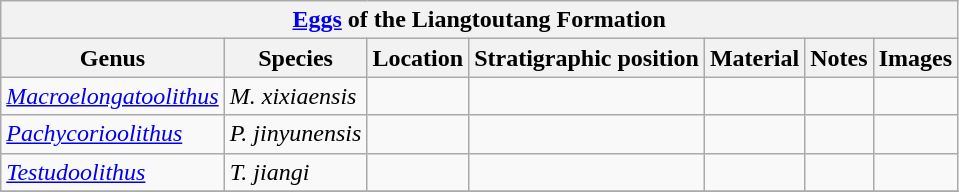<table class="wikitable" align="center">
<tr>
<th colspan="7" align="center"><a href='#'>Eggs</a> of the Liangtoutang Formation</th>
</tr>
<tr>
<th>Genus</th>
<th>Species</th>
<th>Location</th>
<th>Stratigraphic position</th>
<th>Material</th>
<th>Notes</th>
<th>Images</th>
</tr>
<tr>
<td><em><a href='#'>Macroelongatoolithus</a></em></td>
<td><em>M. xixiaensis</em></td>
<td></td>
<td></td>
<td></td>
<td></td>
<td></td>
</tr>
<tr>
<td><em><a href='#'>Pachycorioolithus</a></em></td>
<td><em>P. jinyunensis</em></td>
<td></td>
<td></td>
<td></td>
<td></td>
<td></td>
</tr>
<tr>
<td><em><a href='#'>Testudoolithus</a></em></td>
<td><em>T. jiangi</em></td>
<td></td>
<td></td>
<td></td>
<td></td>
<td></td>
</tr>
<tr>
</tr>
</table>
